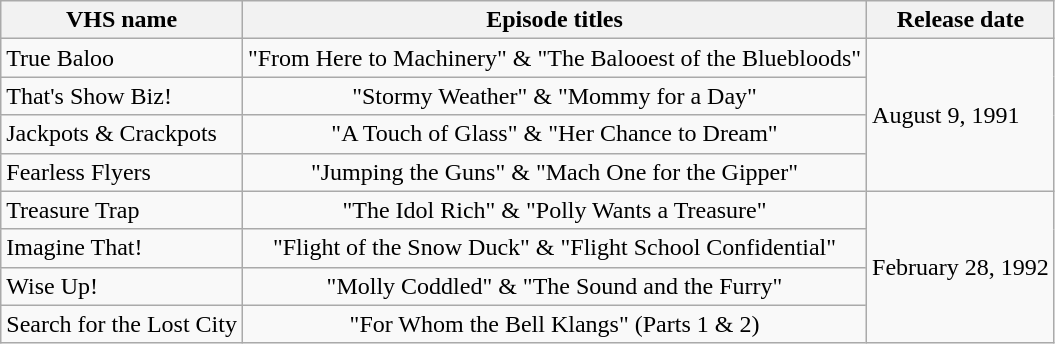<table class="wikitable">
<tr>
<th>VHS name</th>
<th>Episode titles</th>
<th>Release date</th>
</tr>
<tr>
<td>True Baloo</td>
<td style="text-align:center;">"From Here to Machinery" & "The Balooest of the Bluebloods"</td>
<td rowspan="4">August 9, 1991</td>
</tr>
<tr>
<td>That's Show Biz!</td>
<td style="text-align:center;">"Stormy Weather" & "Mommy for a Day"</td>
</tr>
<tr>
<td>Jackpots & Crackpots</td>
<td style="text-align:center;">"A Touch of Glass" & "Her Chance to Dream"</td>
</tr>
<tr>
<td>Fearless Flyers</td>
<td style="text-align:center;">"Jumping the Guns" & "Mach One for the Gipper"</td>
</tr>
<tr>
<td>Treasure Trap</td>
<td style="text-align:center;">"The Idol Rich" & "Polly Wants a Treasure"</td>
<td rowspan="4">February 28, 1992</td>
</tr>
<tr>
<td>Imagine That!</td>
<td style="text-align:center;">"Flight of the Snow Duck" & "Flight School Confidential"</td>
</tr>
<tr>
<td>Wise Up!</td>
<td style="text-align:center;">"Molly Coddled" & "The Sound and the Furry"</td>
</tr>
<tr>
<td>Search for the Lost City</td>
<td style="text-align:center;">"For Whom the Bell Klangs" (Parts 1 & 2)</td>
</tr>
</table>
